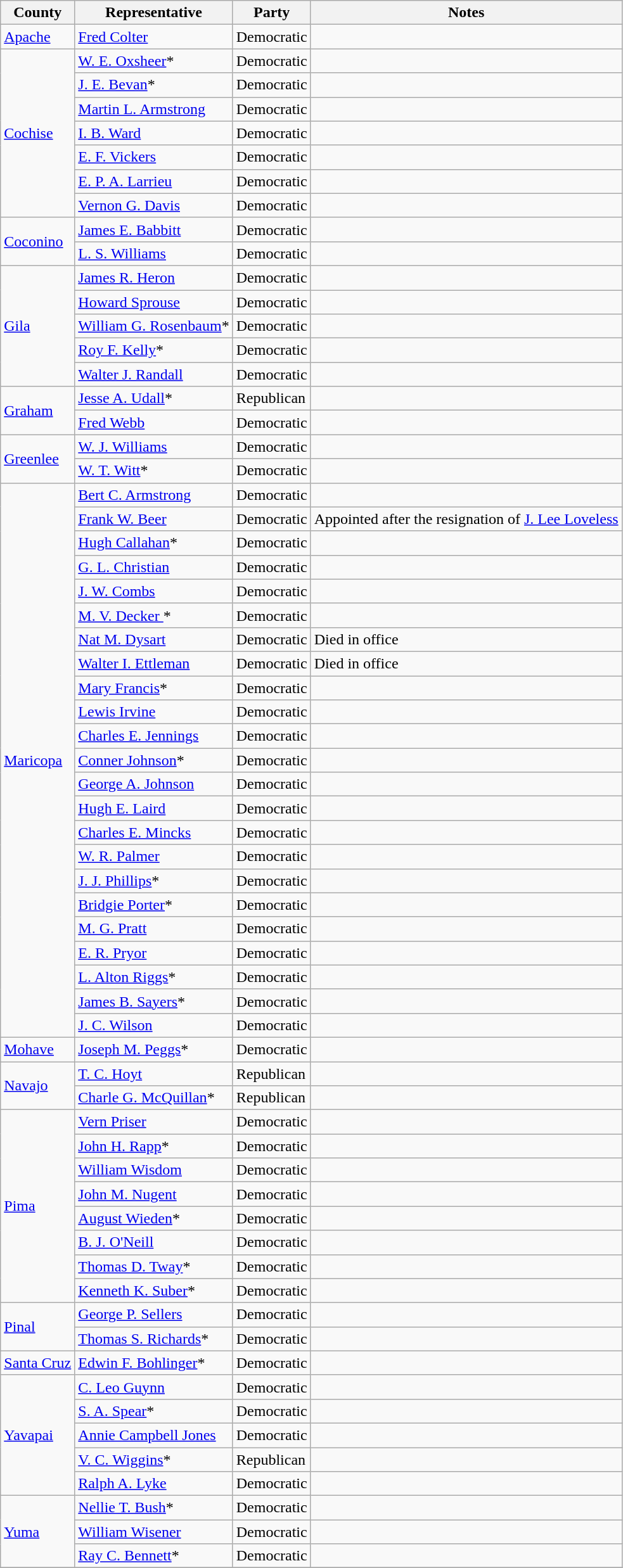<table class=wikitable>
<tr>
<th>County</th>
<th>Representative</th>
<th>Party</th>
<th>Notes</th>
</tr>
<tr>
<td><a href='#'>Apache</a></td>
<td><a href='#'>Fred Colter</a></td>
<td>Democratic</td>
<td></td>
</tr>
<tr>
<td rowspan="7"><a href='#'>Cochise</a></td>
<td><a href='#'>W. E. Oxsheer</a>*</td>
<td>Democratic</td>
<td></td>
</tr>
<tr>
<td><a href='#'>J. E. Bevan</a>*</td>
<td>Democratic</td>
<td></td>
</tr>
<tr>
<td><a href='#'>Martin L. Armstrong</a></td>
<td>Democratic</td>
<td></td>
</tr>
<tr>
<td><a href='#'>I. B. Ward</a></td>
<td>Democratic</td>
<td></td>
</tr>
<tr>
<td><a href='#'>E. F. Vickers</a></td>
<td>Democratic</td>
<td></td>
</tr>
<tr>
<td><a href='#'>E. P. A. Larrieu</a></td>
<td>Democratic</td>
<td></td>
</tr>
<tr>
<td><a href='#'>Vernon G. Davis</a></td>
<td>Democratic</td>
<td></td>
</tr>
<tr>
<td rowspan="2"><a href='#'>Coconino</a></td>
<td><a href='#'>James E. Babbitt</a></td>
<td>Democratic</td>
<td></td>
</tr>
<tr>
<td><a href='#'>L. S. Williams</a></td>
<td>Democratic</td>
<td></td>
</tr>
<tr>
<td rowspan="5"><a href='#'>Gila</a></td>
<td><a href='#'>James R. Heron</a></td>
<td>Democratic</td>
<td></td>
</tr>
<tr>
<td><a href='#'>Howard Sprouse</a></td>
<td>Democratic</td>
<td></td>
</tr>
<tr>
<td><a href='#'>William G. Rosenbaum</a>*</td>
<td>Democratic</td>
<td></td>
</tr>
<tr>
<td><a href='#'>Roy F. Kelly</a>*</td>
<td>Democratic</td>
<td></td>
</tr>
<tr>
<td><a href='#'>Walter J. Randall</a></td>
<td>Democratic</td>
<td></td>
</tr>
<tr>
<td rowspan="2"><a href='#'>Graham</a></td>
<td><a href='#'>Jesse A. Udall</a>*</td>
<td>Republican</td>
<td></td>
</tr>
<tr>
<td><a href='#'>Fred Webb</a></td>
<td>Democratic</td>
<td></td>
</tr>
<tr>
<td rowspan="2"><a href='#'>Greenlee</a></td>
<td><a href='#'>W. J. Williams</a></td>
<td>Democratic</td>
<td></td>
</tr>
<tr>
<td><a href='#'>W. T. Witt</a>*</td>
<td>Democratic</td>
<td></td>
</tr>
<tr>
<td rowspan="23"><a href='#'>Maricopa</a></td>
<td><a href='#'>Bert C. Armstrong</a></td>
<td>Democratic</td>
<td></td>
</tr>
<tr>
<td><a href='#'>Frank W. Beer</a></td>
<td>Democratic</td>
<td>Appointed after the resignation of <a href='#'>J. Lee Loveless</a></td>
</tr>
<tr>
<td><a href='#'>Hugh Callahan</a>*</td>
<td>Democratic</td>
<td></td>
</tr>
<tr>
<td><a href='#'>G. L. Christian</a></td>
<td>Democratic</td>
<td></td>
</tr>
<tr>
<td><a href='#'>J. W. Combs</a></td>
<td>Democratic</td>
<td></td>
</tr>
<tr>
<td><a href='#'>M. V. Decker </a>*</td>
<td>Democratic</td>
<td></td>
</tr>
<tr>
<td><a href='#'>Nat M. Dysart</a></td>
<td>Democratic</td>
<td>Died in office</td>
</tr>
<tr>
<td><a href='#'>Walter I. Ettleman</a></td>
<td>Democratic</td>
<td>Died in office</td>
</tr>
<tr>
<td><a href='#'>Mary Francis</a>*</td>
<td>Democratic</td>
<td></td>
</tr>
<tr>
<td><a href='#'>Lewis Irvine</a></td>
<td>Democratic</td>
<td></td>
</tr>
<tr>
<td><a href='#'>Charles E. Jennings</a></td>
<td>Democratic</td>
<td></td>
</tr>
<tr>
<td><a href='#'>Conner Johnson</a>*</td>
<td>Democratic</td>
<td></td>
</tr>
<tr>
<td><a href='#'>George A. Johnson</a></td>
<td>Democratic</td>
<td></td>
</tr>
<tr>
<td><a href='#'>Hugh E. Laird</a></td>
<td>Democratic</td>
<td></td>
</tr>
<tr>
<td><a href='#'>Charles E. Mincks</a></td>
<td>Democratic</td>
<td></td>
</tr>
<tr>
<td><a href='#'>W. R. Palmer</a></td>
<td>Democratic</td>
<td></td>
</tr>
<tr>
<td><a href='#'>J. J. Phillips</a>*</td>
<td>Democratic</td>
<td></td>
</tr>
<tr>
<td><a href='#'>Bridgie Porter</a>*</td>
<td>Democratic</td>
<td></td>
</tr>
<tr>
<td><a href='#'>M. G. Pratt</a></td>
<td>Democratic</td>
<td></td>
</tr>
<tr>
<td><a href='#'>E. R. Pryor</a></td>
<td>Democratic</td>
<td></td>
</tr>
<tr>
<td><a href='#'>L. Alton Riggs</a>*</td>
<td>Democratic</td>
<td></td>
</tr>
<tr>
<td><a href='#'>James B. Sayers</a>*</td>
<td>Democratic</td>
<td></td>
</tr>
<tr>
<td><a href='#'>J. C. Wilson</a></td>
<td>Democratic</td>
<td></td>
</tr>
<tr>
<td><a href='#'>Mohave</a></td>
<td><a href='#'>Joseph M. Peggs</a>*</td>
<td>Democratic</td>
<td></td>
</tr>
<tr>
<td rowspan="2"><a href='#'>Navajo</a></td>
<td><a href='#'>T. C. Hoyt</a></td>
<td>Republican</td>
<td></td>
</tr>
<tr>
<td><a href='#'>Charle G. McQuillan</a>*</td>
<td>Republican</td>
<td></td>
</tr>
<tr>
<td rowspan="8"><a href='#'>Pima</a></td>
<td><a href='#'>Vern Priser</a></td>
<td>Democratic</td>
<td></td>
</tr>
<tr>
<td><a href='#'>John H. Rapp</a>*</td>
<td>Democratic</td>
<td></td>
</tr>
<tr>
<td><a href='#'>William Wisdom</a></td>
<td>Democratic</td>
<td></td>
</tr>
<tr>
<td><a href='#'>John M. Nugent</a></td>
<td>Democratic</td>
<td></td>
</tr>
<tr>
<td><a href='#'>August Wieden</a>*</td>
<td>Democratic</td>
<td></td>
</tr>
<tr>
<td><a href='#'>B. J. O'Neill</a></td>
<td>Democratic</td>
<td></td>
</tr>
<tr>
<td><a href='#'>Thomas D. Tway</a>*</td>
<td>Democratic</td>
<td></td>
</tr>
<tr>
<td><a href='#'>Kenneth K. Suber</a>*</td>
<td>Democratic</td>
<td></td>
</tr>
<tr>
<td rowspan="2"><a href='#'>Pinal</a></td>
<td><a href='#'>George P. Sellers</a></td>
<td>Democratic</td>
<td></td>
</tr>
<tr>
<td><a href='#'>Thomas S. Richards</a>*</td>
<td>Democratic</td>
<td></td>
</tr>
<tr>
<td><a href='#'>Santa Cruz</a></td>
<td><a href='#'>Edwin F. Bohlinger</a>*</td>
<td>Democratic</td>
<td></td>
</tr>
<tr>
<td rowspan="5"><a href='#'>Yavapai</a></td>
<td><a href='#'>C. Leo Guynn</a></td>
<td>Democratic</td>
<td></td>
</tr>
<tr>
<td><a href='#'>S. A. Spear</a>*</td>
<td>Democratic</td>
<td></td>
</tr>
<tr>
<td><a href='#'>Annie Campbell Jones</a></td>
<td>Democratic</td>
<td></td>
</tr>
<tr>
<td><a href='#'>V. C. Wiggins</a>*</td>
<td>Republican</td>
<td></td>
</tr>
<tr>
<td><a href='#'>Ralph A. Lyke</a></td>
<td>Democratic</td>
<td></td>
</tr>
<tr>
<td rowspan="3"><a href='#'>Yuma</a></td>
<td><a href='#'>Nellie T. Bush</a>*</td>
<td>Democratic</td>
<td></td>
</tr>
<tr>
<td><a href='#'>William Wisener</a></td>
<td>Democratic</td>
<td></td>
</tr>
<tr>
<td><a href='#'>Ray C. Bennett</a>*</td>
<td>Democratic</td>
<td></td>
</tr>
<tr>
</tr>
</table>
